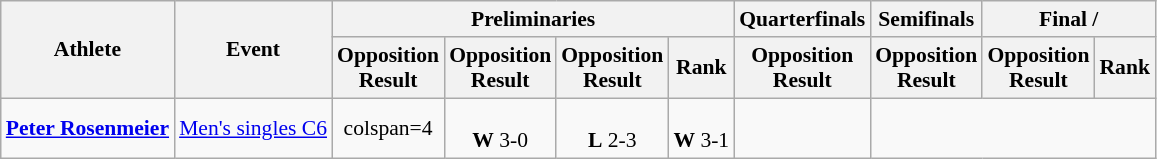<table class=wikitable style="font-size:90%">
<tr>
<th rowspan="2">Athlete</th>
<th rowspan="2">Event</th>
<th colspan="4">Preliminaries</th>
<th>Quarterfinals</th>
<th>Semifinals</th>
<th colspan="2">Final / </th>
</tr>
<tr>
<th>Opposition<br>Result</th>
<th>Opposition<br>Result</th>
<th>Opposition<br>Result</th>
<th>Rank</th>
<th>Opposition<br>Result</th>
<th>Opposition<br>Result</th>
<th>Opposition<br>Result</th>
<th>Rank</th>
</tr>
<tr align=center>
<td align=left><strong><a href='#'>Peter Rosenmeier</a></strong></td>
<td align=left><a href='#'>Men's singles C6</a></td>
<td>colspan=4 </td>
<td><br><strong>W</strong> 3-0</td>
<td><br><strong>L</strong> 2-3</td>
<td><br><strong>W</strong> 3-1</td>
<td></td>
</tr>
</table>
